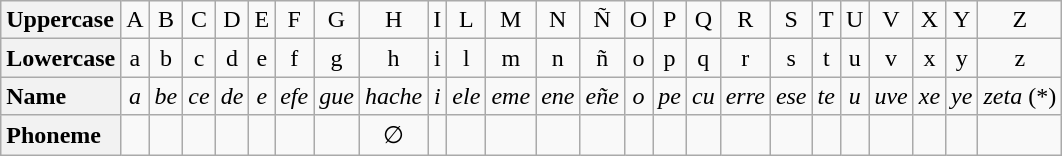<table class="wikitable" style="text-align:center;">
<tr>
<th style="text-align:left;">Uppercase</th>
<td>A</td>
<td>B</td>
<td>C</td>
<td>D</td>
<td>E</td>
<td>F</td>
<td>G</td>
<td>H</td>
<td>I</td>
<td>L</td>
<td>M</td>
<td>N</td>
<td>Ñ</td>
<td>O</td>
<td>P</td>
<td>Q</td>
<td>R</td>
<td>S</td>
<td>T</td>
<td>U</td>
<td>V</td>
<td>X</td>
<td>Y</td>
<td>Z</td>
</tr>
<tr>
<th style="text-align:left;">Lowercase</th>
<td>a</td>
<td>b</td>
<td>c</td>
<td>d</td>
<td>e</td>
<td>f</td>
<td>g</td>
<td>h</td>
<td>i</td>
<td>l</td>
<td>m</td>
<td>n</td>
<td>ñ</td>
<td>o</td>
<td>p</td>
<td>q</td>
<td>r</td>
<td>s</td>
<td>t</td>
<td>u</td>
<td>v</td>
<td>x</td>
<td>y</td>
<td>z</td>
</tr>
<tr>
<th style="text-align:left;">Name</th>
<td><em>a</em></td>
<td><em>be</em></td>
<td><em>ce</em></td>
<td><em>de</em></td>
<td><em>e</em></td>
<td><em>efe</em></td>
<td><em>gue</em></td>
<td><em>hache</em></td>
<td><em>i</em></td>
<td><em>ele</em></td>
<td><em>eme</em></td>
<td><em>ene</em></td>
<td><em>eñe</em></td>
<td><em>o</em></td>
<td><em>pe</em></td>
<td><em>cu</em></td>
<td><em>erre</em></td>
<td><em>ese</em></td>
<td><em>te</em></td>
<td><em>u</em></td>
<td><em>uve</em></td>
<td><em>xe</em></td>
<td><em>ye</em></td>
<td><em>zeta</em> (*)</td>
</tr>
<tr>
<th style="text-align:left;">Phoneme</th>
<td></td>
<td></td>
<td></td>
<td></td>
<td></td>
<td></td>
<td></td>
<td>∅</td>
<td></td>
<td></td>
<td></td>
<td></td>
<td></td>
<td></td>
<td></td>
<td></td>
<td></td>
<td></td>
<td></td>
<td></td>
<td></td>
<td></td>
<td></td>
<td></td>
</tr>
</table>
